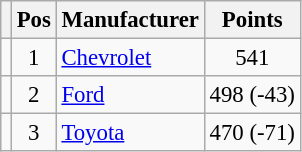<table class="wikitable" style="font-size: 95%;">
<tr>
<th></th>
<th>Pos</th>
<th>Manufacturer</th>
<th>Points</th>
</tr>
<tr>
<td align="left"></td>
<td style="text-align:center;">1</td>
<td><a href='#'>Chevrolet</a></td>
<td style="text-align:center;">541</td>
</tr>
<tr>
<td align="left"></td>
<td style="text-align:center;">2</td>
<td><a href='#'>Ford</a></td>
<td style="text-align:center;">498 (-43)</td>
</tr>
<tr>
<td align="left"></td>
<td style="text-align:center;">3</td>
<td><a href='#'>Toyota</a></td>
<td style="text-align:center;">470 (-71)</td>
</tr>
</table>
